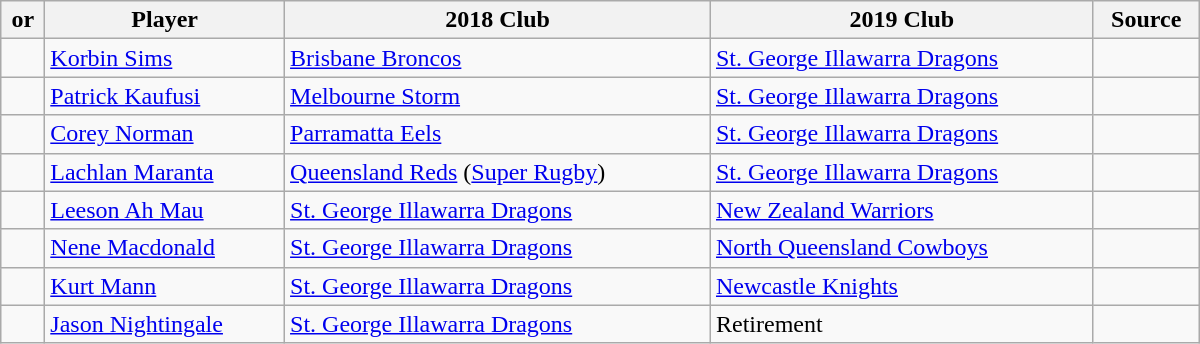<table class="wikitable sortable" style="width:800px;">
<tr>
<th> or </th>
<th>Player</th>
<th>2018 Club</th>
<th>2019 Club</th>
<th>Source</th>
</tr>
<tr>
<td></td>
<td data-sort-value="Allgood, Mitchell"><a href='#'>Korbin Sims</a></td>
<td> <a href='#'>Brisbane Broncos</a></td>
<td> <a href='#'>St. George Illawarra Dragons</a></td>
<td></td>
</tr>
<tr>
<td></td>
<td data-sort-value="Hunt, Ben"><a href='#'>Patrick Kaufusi</a></td>
<td> <a href='#'>Melbourne Storm</a></td>
<td> <a href='#'>St. George Illawarra Dragons</a></td>
<td></td>
</tr>
<tr>
<td></td>
<td data-sort-value="Graham, James"><a href='#'>Corey Norman</a></td>
<td> <a href='#'>Parramatta Eels</a></td>
<td> <a href='#'>St. George Illawarra Dragons</a></td>
<td></td>
</tr>
<tr>
<td></td>
<td data-sort-value="Latimore, Jeremy"><a href='#'>Lachlan Maranta</a></td>
<td><a href='#'>Queensland Reds</a> (<a href='#'>Super Rugby</a>)</td>
<td> <a href='#'>St. George Illawarra Dragons</a></td>
<td></td>
</tr>
<tr>
<td></td>
<td data-sort-value="Dugan, Josh"><a href='#'>Leeson Ah Mau</a></td>
<td> <a href='#'>St. George Illawarra Dragons</a></td>
<td> <a href='#'>New Zealand Warriors</a></td>
<td></td>
</tr>
<tr>
<td></td>
<td data-sort-value="Faifai Loa, Kalifa"><a href='#'>Nene Macdonald</a></td>
<td> <a href='#'>St. George Illawarra Dragons</a></td>
<td> <a href='#'>North Queensland Cowboys</a></td>
<td></td>
</tr>
<tr>
<td></td>
<td data-sort-value="Havili, Siliva"><a href='#'>Kurt Mann</a></td>
<td> <a href='#'>St. George Illawarra Dragons</a></td>
<td> <a href='#'>Newcastle Knights</a></td>
<td></td>
</tr>
<tr>
<td></td>
<td data-sort-value="Marketo, Jake"><a href='#'>Jason Nightingale</a></td>
<td> <a href='#'>St. George Illawarra Dragons</a></td>
<td>Retirement</td>
<td></td>
</tr>
</table>
